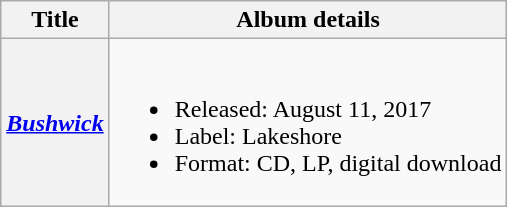<table class="wikitable plainrowheaders">
<tr>
<th>Title</th>
<th>Album details</th>
</tr>
<tr>
<th scope="row"><em><a href='#'>Bushwick</a></em></th>
<td><br><ul><li>Released: August 11, 2017</li><li>Label: Lakeshore</li><li>Format: CD, LP, digital download</li></ul></td>
</tr>
</table>
